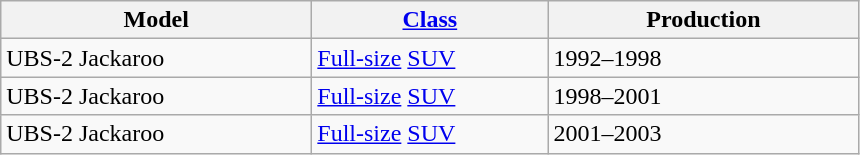<table class="wikitable">
<tr>
<th style="width:200px;">Model</th>
<th style="width:150px;"><a href='#'>Class</a></th>
<th style="width:200px;">Production</th>
</tr>
<tr>
<td valign="top">UBS-2 Jackaroo</td>
<td valign="top"><a href='#'>Full-size</a> <a href='#'>SUV</a></td>
<td valign="top">1992–1998</td>
</tr>
<tr>
<td valign="top">UBS-2 Jackaroo</td>
<td valign="top"><a href='#'>Full-size</a> <a href='#'>SUV</a></td>
<td valign="top">1998–2001</td>
</tr>
<tr>
<td valign="top">UBS-2 Jackaroo</td>
<td valign="top"><a href='#'>Full-size</a> <a href='#'>SUV</a></td>
<td valign="top">2001–2003</td>
</tr>
</table>
